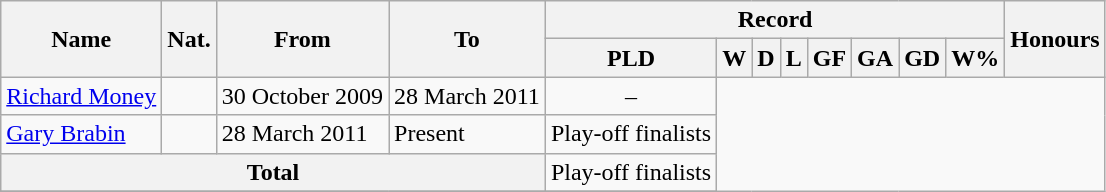<table class="wikitable" style="text-align: center">
<tr>
<th rowspan="2">Name</th>
<th rowspan="2">Nat.</th>
<th rowspan="2">From</th>
<th rowspan="2">To</th>
<th colspan="8">Record</th>
<th rowspan="2">Honours</th>
</tr>
<tr>
<th>PLD</th>
<th>W</th>
<th>D</th>
<th>L</th>
<th>GF</th>
<th>GA</th>
<th>GD</th>
<th>W%</th>
</tr>
<tr>
<td align=left><a href='#'>Richard Money</a></td>
<td></td>
<td align=left>30 October 2009</td>
<td align=left>28 March 2011<br></td>
<td>–</td>
</tr>
<tr>
<td align=left><a href='#'>Gary Brabin</a></td>
<td></td>
<td align=left>28 March 2011</td>
<td align=left>Present<br></td>
<td>Play-off finalists</td>
</tr>
<tr>
<th colspan="4">Total<br></th>
<td>Play-off finalists</td>
</tr>
<tr>
</tr>
</table>
